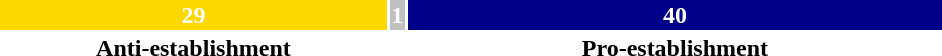<table style="width:50%; text-align:center;">
<tr style="color:white;">
<td style="background:gold; width:41.4%;"><strong>29</strong></td>
<td style="background:silver; width:1.4%;"><strong>1</strong></td>
<td style="background:darkblue; width:57.2%;"><strong>40</strong></td>
</tr>
<tr>
<td><span><strong>Anti-establishment <br></strong></span></td>
<td></td>
<td><span><strong>Pro-establishment</strong></span></td>
</tr>
</table>
